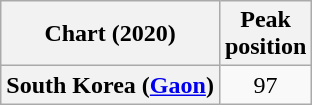<table class="wikitable plainrowheaders" style="text-align:center">
<tr>
<th scope="col">Chart (2020)</th>
<th scope="col">Peak<br>position</th>
</tr>
<tr>
<th scope="row">South Korea (<a href='#'>Gaon</a>)</th>
<td align="center">97</td>
</tr>
</table>
